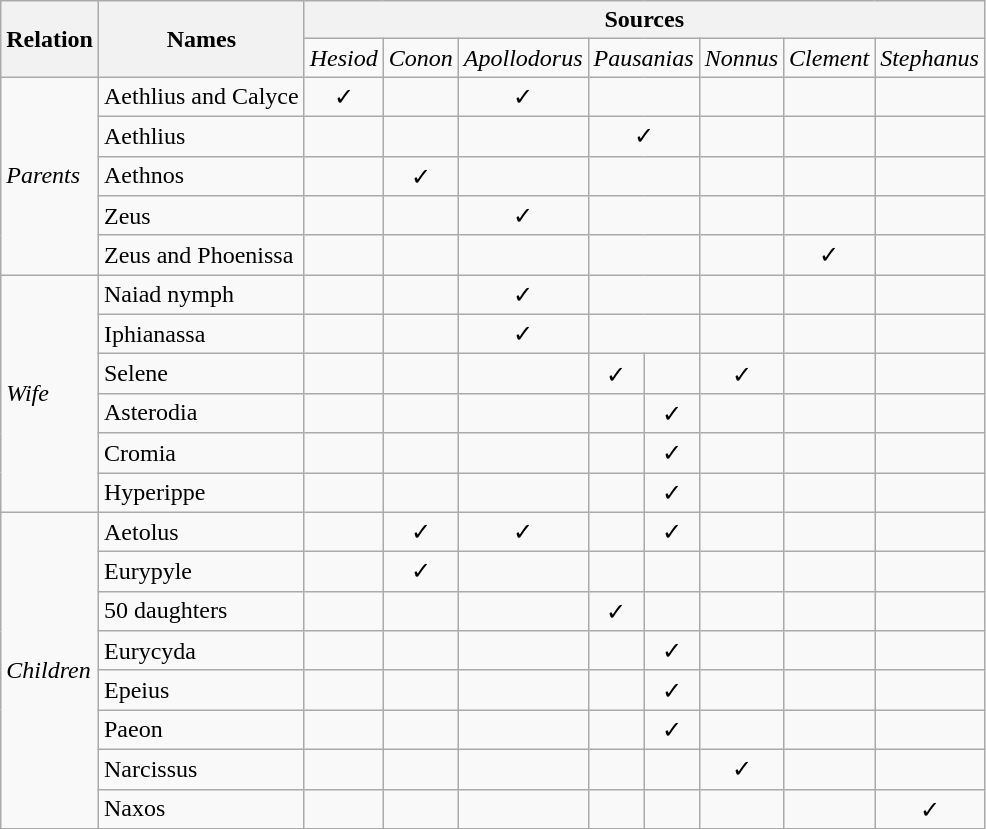<table class="wikitable">
<tr>
<th rowspan="2">Relation</th>
<th rowspan="2">Names</th>
<th colspan="8">Sources</th>
</tr>
<tr>
<td><em>Hesiod</em></td>
<td><em>Conon</em></td>
<td><em>Apollodorus</em></td>
<td colspan="2"><em>Pausanias</em></td>
<td><em>Nonnus</em></td>
<td><em>Clement</em></td>
<td><em>Stephanus</em></td>
</tr>
<tr>
<td rowspan="5"><em>Parents</em></td>
<td>Aethlius and Calyce</td>
<td style='text-align: center;'>✓</td>
<td></td>
<td style='text-align: center;'>✓</td>
<td colspan="2"></td>
<td></td>
<td></td>
<td></td>
</tr>
<tr>
<td>Aethlius</td>
<td></td>
<td></td>
<td></td>
<td colspan="2" style='text-align: center;'>✓</td>
<td></td>
<td></td>
<td></td>
</tr>
<tr>
<td>Aethnos</td>
<td></td>
<td style='text-align: center;'>✓</td>
<td></td>
<td colspan="2"></td>
<td></td>
<td></td>
<td></td>
</tr>
<tr>
<td>Zeus</td>
<td></td>
<td></td>
<td style='text-align: center;'>✓</td>
<td colspan="2"></td>
<td></td>
<td></td>
<td></td>
</tr>
<tr>
<td>Zeus and Phoenissa</td>
<td></td>
<td></td>
<td></td>
<td colspan="2"></td>
<td></td>
<td style='text-align: center;'>✓</td>
<td></td>
</tr>
<tr>
<td rowspan="6"><em>Wife</em></td>
<td>Naiad nymph</td>
<td></td>
<td></td>
<td style='text-align: center;'>✓</td>
<td colspan="2"></td>
<td></td>
<td></td>
<td></td>
</tr>
<tr>
<td>Iphianassa</td>
<td></td>
<td></td>
<td style='text-align: center;'>✓</td>
<td colspan="2"></td>
<td></td>
<td></td>
<td></td>
</tr>
<tr>
<td>Selene</td>
<td></td>
<td></td>
<td></td>
<td style='text-align: center;'>✓</td>
<td></td>
<td style='text-align: center;'>✓</td>
<td></td>
<td></td>
</tr>
<tr>
<td>Asterodia</td>
<td></td>
<td></td>
<td></td>
<td></td>
<td style='text-align: center;'>✓</td>
<td></td>
<td></td>
<td></td>
</tr>
<tr>
<td>Cromia</td>
<td></td>
<td></td>
<td></td>
<td></td>
<td style='text-align: center;'>✓</td>
<td></td>
<td></td>
<td></td>
</tr>
<tr>
<td>Hyperippe</td>
<td></td>
<td></td>
<td></td>
<td></td>
<td style='text-align: center;'>✓</td>
<td></td>
<td></td>
<td></td>
</tr>
<tr>
<td rowspan="8"><em>Children</em></td>
<td>Aetolus</td>
<td></td>
<td style='text-align: center;'>✓</td>
<td style='text-align: center;'>✓</td>
<td></td>
<td style='text-align: center;'>✓</td>
<td></td>
<td></td>
<td></td>
</tr>
<tr>
<td>Eurypyle</td>
<td></td>
<td style='text-align: center;'>✓</td>
<td></td>
<td></td>
<td></td>
<td></td>
<td></td>
<td></td>
</tr>
<tr>
<td>50 daughters</td>
<td></td>
<td></td>
<td></td>
<td style='text-align: center;'>✓</td>
<td></td>
<td></td>
<td></td>
<td></td>
</tr>
<tr>
<td>Eurycyda</td>
<td></td>
<td></td>
<td></td>
<td></td>
<td style='text-align: center;'>✓</td>
<td></td>
<td></td>
<td></td>
</tr>
<tr>
<td>Epeius</td>
<td></td>
<td></td>
<td></td>
<td></td>
<td style='text-align: center;'>✓</td>
<td></td>
<td></td>
<td></td>
</tr>
<tr>
<td>Paeon</td>
<td></td>
<td></td>
<td></td>
<td></td>
<td style='text-align: center;'>✓</td>
<td></td>
<td></td>
<td></td>
</tr>
<tr>
<td>Narcissus</td>
<td></td>
<td></td>
<td></td>
<td></td>
<td></td>
<td style='text-align: center;'>✓</td>
<td></td>
<td></td>
</tr>
<tr>
<td>Naxos</td>
<td></td>
<td></td>
<td></td>
<td></td>
<td></td>
<td></td>
<td></td>
<td style='text-align: center;'>✓</td>
</tr>
</table>
